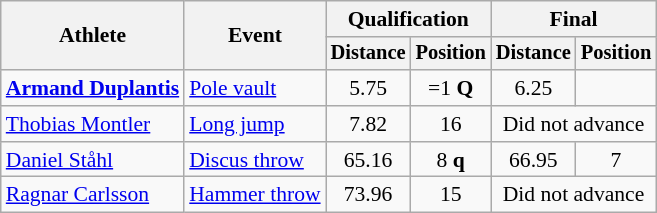<table class=wikitable style="font-size:90%">
<tr>
<th rowspan="2">Athlete</th>
<th rowspan="2">Event</th>
<th colspan="2">Qualification</th>
<th colspan="2">Final</th>
</tr>
<tr style="font-size:95%">
<th>Distance</th>
<th>Position</th>
<th>Distance</th>
<th>Position</th>
</tr>
<tr align=center>
<td align=left><strong><a href='#'>Armand Duplantis</a></strong></td>
<td align=left><a href='#'>Pole vault</a></td>
<td>5.75</td>
<td>=1 <strong>Q</strong></td>
<td>6.25 </td>
<td></td>
</tr>
<tr align=center>
<td align=left><a href='#'>Thobias Montler</a></td>
<td align=left><a href='#'>Long jump</a></td>
<td>7.82</td>
<td>16</td>
<td colspan=2>Did not advance</td>
</tr>
<tr align=center>
<td align=left><a href='#'>Daniel Ståhl</a></td>
<td align=left><a href='#'>Discus throw</a></td>
<td>65.16</td>
<td>8 <strong>q</strong></td>
<td>66.95</td>
<td>7</td>
</tr>
<tr align=center>
<td align=left><a href='#'>Ragnar Carlsson</a></td>
<td align=left><a href='#'>Hammer throw</a></td>
<td>73.96</td>
<td>15</td>
<td colspan=2>Did not advance</td>
</tr>
</table>
